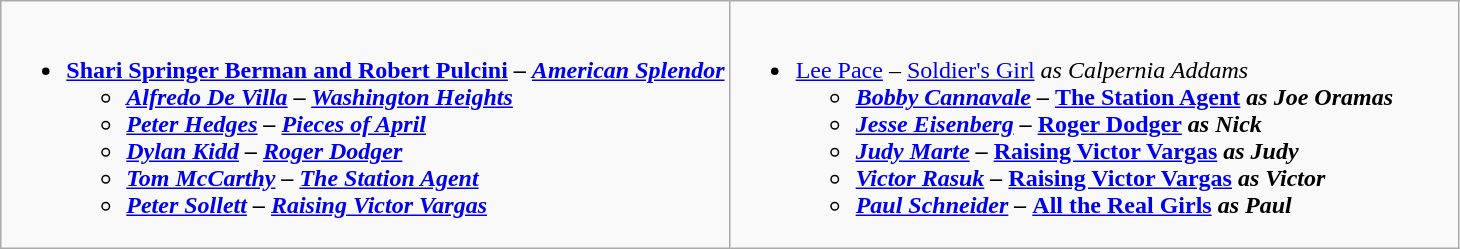<table class="wikitable" role="presentation">
<tr>
<td style="vertical-align:top; width:50%;"><br><ul><li><strong><a href='#'>Shari Springer Berman and Robert Pulcini</a> – <em><a href='#'>American Splendor</a><strong><em><ul><li><a href='#'>Alfredo De Villa</a> – </em><a href='#'>Washington Heights</a><em></li><li><a href='#'>Peter Hedges</a> – </em><a href='#'>Pieces of April</a><em></li><li><a href='#'>Dylan Kidd</a> – </em><a href='#'>Roger Dodger</a><em></li><li><a href='#'>Tom McCarthy</a> – </em><a href='#'>The Station Agent</a><em></li><li><a href='#'>Peter Sollett</a> – </em><a href='#'>Raising Victor Vargas</a><em></li></ul></li></ul></td>
<td style="vertical-align:top; width:50%;"><br><ul><li></strong><a href='#'>Lee Pace</a> – </em><a href='#'>Soldier's Girl</a><em> as Calpernia Addams<strong><ul><li><a href='#'>Bobby Cannavale</a> – </em><a href='#'>The Station Agent</a><em> as Joe Oramas</li><li><a href='#'>Jesse Eisenberg</a> – </em><a href='#'>Roger Dodger</a><em> as Nick</li><li><a href='#'>Judy Marte</a> – </em><a href='#'>Raising Victor Vargas</a><em> as Judy</li><li><a href='#'>Victor Rasuk</a> – </em><a href='#'>Raising Victor Vargas</a><em> as Victor</li><li><a href='#'>Paul Schneider</a> – </em><a href='#'>All the Real Girls</a><em> as Paul</li></ul></li></ul></td>
</tr>
</table>
